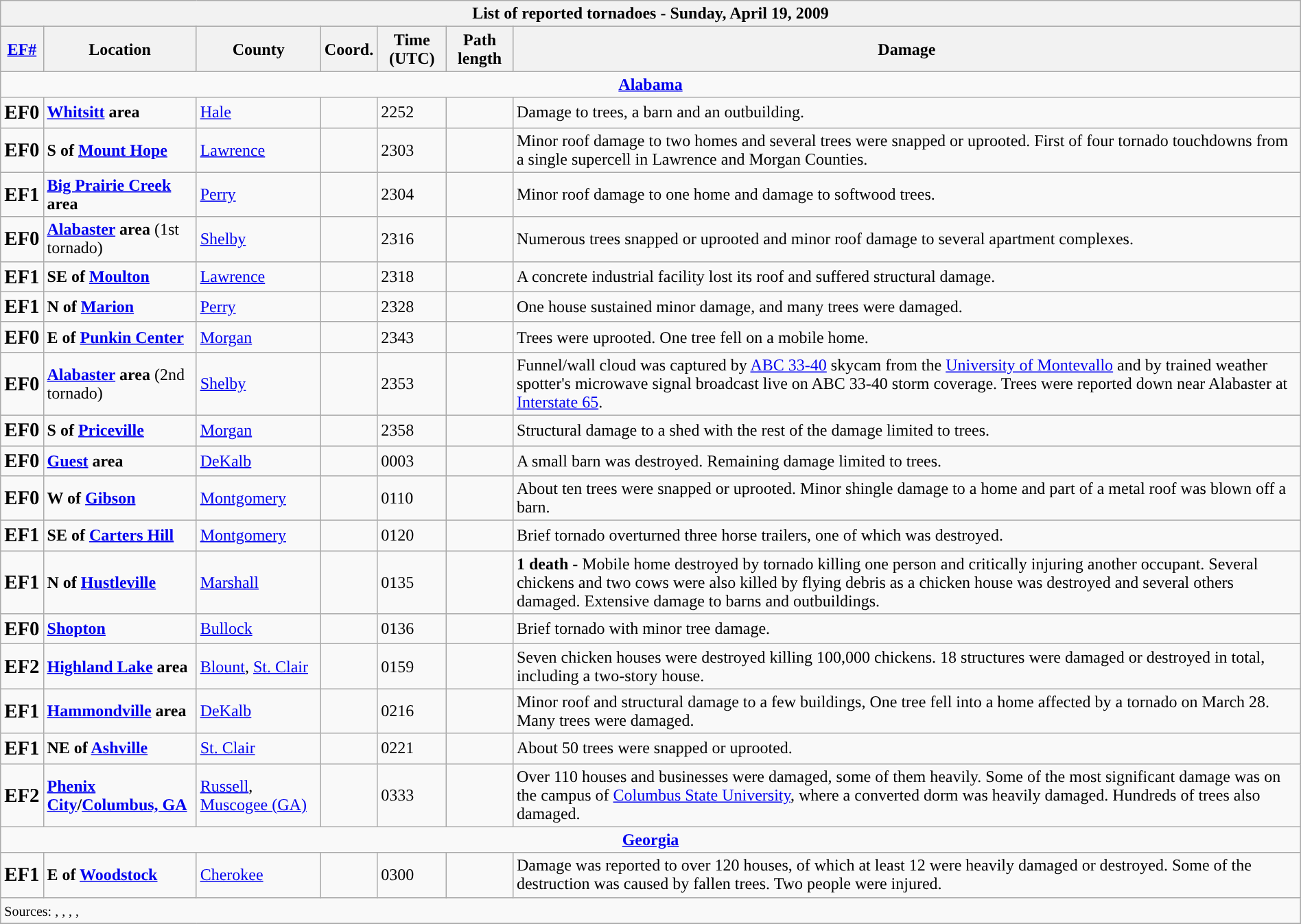<table class="wikitable collapsible" width="100%">
<tr>
<th colspan="7">List of reported tornadoes - Sunday, April 19, 2009</th>
</tr>
<tr>
<th><a href='#'>EF#</a></th>
<th>Location</th>
<th>County</th>
<th>Coord.</th>
<th>Time (UTC)</th>
<th>Path length</th>
<th>Damage</th>
</tr>
<tr>
<td colspan="7" align=center><strong><a href='#'>Alabama</a></strong></td>
</tr>
<tr>
<td><big><strong>EF0</strong></big></td>
<td><strong><a href='#'>Whitsitt</a> area</strong></td>
<td><a href='#'>Hale</a></td>
<td></td>
<td>2252</td>
<td></td>
<td>Damage to trees, a barn and an outbuilding.</td>
</tr>
<tr>
<td><big><strong>EF0</strong></big></td>
<td><strong>S of <a href='#'>Mount Hope</a></strong></td>
<td><a href='#'>Lawrence</a></td>
<td></td>
<td>2303</td>
<td></td>
<td>Minor roof damage to two homes and several trees were snapped or uprooted. First of four tornado touchdowns from a single supercell in Lawrence and Morgan Counties.</td>
</tr>
<tr>
<td><big><strong>EF1</strong></big></td>
<td><strong><a href='#'>Big Prairie Creek</a> area</strong></td>
<td><a href='#'>Perry</a></td>
<td></td>
<td>2304</td>
<td></td>
<td>Minor roof damage to one home and damage to softwood trees.</td>
</tr>
<tr>
<td><big><strong>EF0</strong></big></td>
<td><strong><a href='#'>Alabaster</a> area</strong> (1st tornado)</td>
<td><a href='#'>Shelby</a></td>
<td></td>
<td>2316</td>
<td></td>
<td>Numerous trees snapped or uprooted and minor roof damage to several apartment complexes.</td>
</tr>
<tr>
<td><big><strong>EF1</strong></big></td>
<td><strong>SE of <a href='#'>Moulton</a></strong></td>
<td><a href='#'>Lawrence</a></td>
<td></td>
<td>2318</td>
<td></td>
<td>A concrete industrial facility lost its roof and suffered structural damage.</td>
</tr>
<tr>
<td><big><strong>EF1</strong></big></td>
<td><strong>N of <a href='#'>Marion</a></strong></td>
<td><a href='#'>Perry</a></td>
<td></td>
<td>2328</td>
<td></td>
<td>One house sustained minor damage, and many trees were damaged.</td>
</tr>
<tr>
<td><big><strong>EF0</strong></big></td>
<td><strong>E of <a href='#'>Punkin Center</a></strong></td>
<td><a href='#'>Morgan</a></td>
<td></td>
<td>2343</td>
<td></td>
<td>Trees were uprooted. One tree fell on a mobile home.</td>
</tr>
<tr>
<td><big><strong>EF0</strong></big></td>
<td><strong><a href='#'>Alabaster</a> area</strong> (2nd tornado)</td>
<td><a href='#'>Shelby</a></td>
<td></td>
<td>2353</td>
<td></td>
<td>Funnel/wall cloud was captured by <a href='#'>ABC 33-40</a> skycam from the <a href='#'>University of Montevallo</a> and by trained weather spotter's microwave signal broadcast live on ABC 33-40 storm coverage. Trees were reported down near Alabaster at <a href='#'>Interstate 65</a>.</td>
</tr>
<tr>
<td><big><strong>EF0</strong></big></td>
<td><strong>S of <a href='#'>Priceville</a></strong></td>
<td><a href='#'>Morgan</a></td>
<td></td>
<td>2358</td>
<td></td>
<td>Structural damage to a shed with the rest of the damage limited to trees.</td>
</tr>
<tr>
<td><big><strong>EF0</strong></big></td>
<td><strong><a href='#'>Guest</a> area</strong></td>
<td><a href='#'>DeKalb</a></td>
<td></td>
<td>0003</td>
<td></td>
<td>A small barn was destroyed. Remaining damage limited to trees.</td>
</tr>
<tr>
<td><big><strong>EF0</strong></big></td>
<td><strong>W of <a href='#'>Gibson</a></strong></td>
<td><a href='#'>Montgomery</a></td>
<td></td>
<td>0110</td>
<td></td>
<td>About ten trees were snapped or uprooted. Minor shingle damage to a home and part of a metal roof was blown off a barn.</td>
</tr>
<tr>
<td><big><strong>EF1</strong></big></td>
<td><strong>SE of <a href='#'>Carters Hill</a></strong></td>
<td><a href='#'>Montgomery</a></td>
<td></td>
<td>0120</td>
<td></td>
<td>Brief tornado overturned three horse trailers, one of which was destroyed.</td>
</tr>
<tr>
<td><big><strong>EF1</strong></big></td>
<td><strong>N of <a href='#'>Hustleville</a></strong></td>
<td><a href='#'>Marshall</a></td>
<td></td>
<td>0135</td>
<td></td>
<td><strong>1 death</strong> - Mobile home destroyed by tornado killing one person and critically injuring another occupant. Several chickens and two cows were also killed by flying debris as a chicken house was destroyed and several others damaged. Extensive damage to barns and outbuildings.</td>
</tr>
<tr>
<td><big><strong>EF0</strong></big></td>
<td><strong><a href='#'>Shopton</a></strong></td>
<td><a href='#'>Bullock</a></td>
<td></td>
<td>0136</td>
<td></td>
<td>Brief tornado with minor tree damage.</td>
</tr>
<tr>
<td><big><strong>EF2</strong></big></td>
<td><strong><a href='#'>Highland Lake</a> area</strong></td>
<td><a href='#'>Blount</a>, <a href='#'>St. Clair</a></td>
<td></td>
<td>0159</td>
<td></td>
<td>Seven chicken houses were destroyed killing 100,000 chickens. 18 structures were damaged or destroyed in total, including a two-story house.</td>
</tr>
<tr>
<td><big><strong>EF1</strong></big></td>
<td><strong><a href='#'>Hammondville</a> area</strong></td>
<td><a href='#'>DeKalb</a></td>
<td></td>
<td>0216</td>
<td></td>
<td>Minor roof and structural damage to a few buildings, One tree fell into a home affected by a tornado on March 28. Many trees were damaged.</td>
</tr>
<tr>
<td><big><strong>EF1</strong></big></td>
<td><strong>NE of <a href='#'>Ashville</a></strong></td>
<td><a href='#'>St. Clair</a></td>
<td></td>
<td>0221</td>
<td></td>
<td>About 50 trees were snapped or uprooted.</td>
</tr>
<tr>
<td><big><strong>EF2</strong></big></td>
<td><strong><a href='#'>Phenix City</a>/<a href='#'>Columbus, GA</a></strong></td>
<td><a href='#'>Russell</a>, <a href='#'>Muscogee (GA)</a></td>
<td></td>
<td>0333</td>
<td></td>
<td>Over 110 houses and businesses were damaged, some of them heavily. Some of the most significant damage was on the campus of <a href='#'>Columbus State University</a>, where a converted dorm was heavily damaged. Hundreds of trees also damaged.</td>
</tr>
<tr>
<td colspan="7" align=center><strong><a href='#'>Georgia</a></strong></td>
</tr>
<tr>
<td><big><strong>EF1</strong></big></td>
<td><strong>E of <a href='#'>Woodstock</a></strong></td>
<td><a href='#'>Cherokee</a></td>
<td></td>
<td>0300</td>
<td></td>
<td>Damage was reported to over 120 houses, of which at least 12 were heavily damaged or destroyed. Some of the destruction was caused by fallen trees. Two people were injured.</td>
</tr>
<tr>
<td colspan="7"><small>Sources: , , , , </small></td>
</tr>
<tr>
</tr>
</table>
